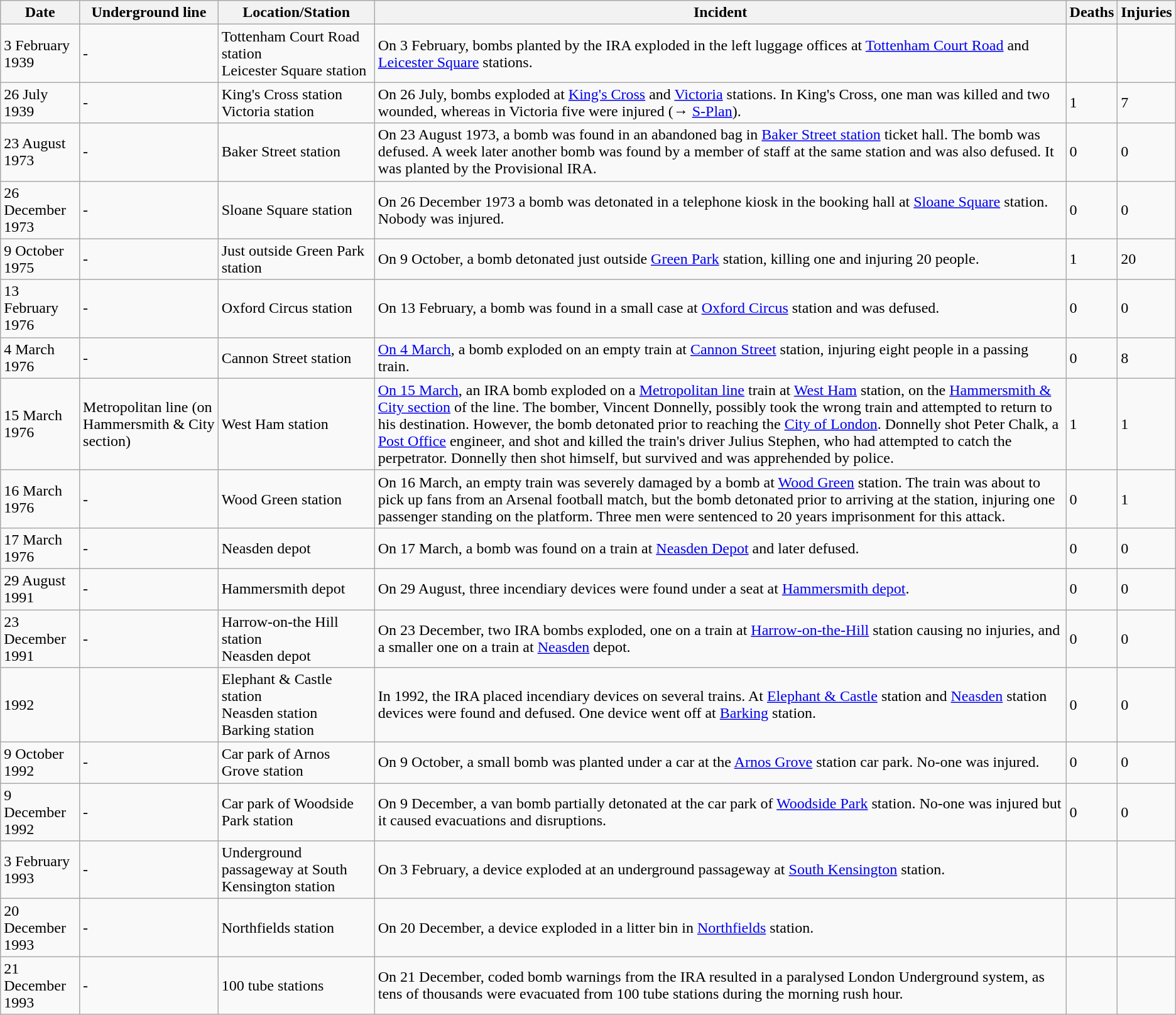<table class="wikitable sortable">
<tr>
<th>Date</th>
<th>Underground line</th>
<th>Location/Station</th>
<th>Incident</th>
<th>Deaths</th>
<th>Injuries</th>
</tr>
<tr>
<td>3 February 1939</td>
<td>-</td>
<td>Tottenham Court Road station<br>Leicester Square station</td>
<td>On 3 February, bombs planted by the IRA exploded in the left luggage offices at <a href='#'>Tottenham Court Road</a> and <a href='#'>Leicester Square</a> stations.</td>
<td></td>
<td></td>
</tr>
<tr>
<td>26 July 1939</td>
<td>-</td>
<td>King's Cross station<br>Victoria station</td>
<td>On 26 July, bombs exploded at <a href='#'>King's Cross</a> and <a href='#'>Victoria</a> stations. In King's Cross, one man was killed and two wounded, whereas in Victoria five were injured (→ <a href='#'>S-Plan</a>).</td>
<td>1</td>
<td>7</td>
</tr>
<tr>
<td>23 August 1973</td>
<td>-</td>
<td>Baker Street station</td>
<td>On 23 August 1973, a bomb was found in an abandoned bag in <a href='#'>Baker Street station</a> ticket hall. The bomb was defused. A week later another bomb was found by a member of staff at the same station and was also defused. It was planted by the Provisional IRA.</td>
<td>0</td>
<td>0</td>
</tr>
<tr>
<td>26 December 1973</td>
<td>-</td>
<td>Sloane Square station</td>
<td>On 26 December 1973 a bomb was detonated in a telephone kiosk in the booking hall at <a href='#'>Sloane Square</a> station. Nobody was injured.</td>
<td>0</td>
<td>0</td>
</tr>
<tr>
<td>9 October 1975</td>
<td>-</td>
<td>Just outside Green Park station</td>
<td>On 9 October, a bomb detonated just outside <a href='#'>Green Park</a> station, killing one and injuring 20 people.</td>
<td>1</td>
<td>20</td>
</tr>
<tr>
<td>13 February 1976</td>
<td>-</td>
<td>Oxford Circus station</td>
<td>On 13 February, a  bomb was found in a small case at <a href='#'>Oxford Circus</a> station and was defused.</td>
<td>0</td>
<td>0</td>
</tr>
<tr>
<td>4 March 1976</td>
<td>-</td>
<td>Cannon Street station</td>
<td><a href='#'>On 4 March</a>, a  bomb exploded on an empty train at <a href='#'>Cannon Street</a> station, injuring eight people in a passing train.</td>
<td>0</td>
<td>8</td>
</tr>
<tr>
<td>15 March 1976</td>
<td>Metropolitan line (on Hammersmith & City section)</td>
<td>West Ham station</td>
<td><a href='#'>On 15 March</a>, an IRA bomb exploded on a <a href='#'>Metropolitan line</a> train at <a href='#'>West Ham</a> station, on the <a href='#'>Hammersmith & City section</a> of the line. The bomber, Vincent Donnelly, possibly took the wrong train and attempted to return to his destination. However, the bomb detonated prior to reaching the <a href='#'>City of London</a>. Donnelly shot Peter Chalk, a <a href='#'>Post Office</a> engineer, and shot and killed the train's driver Julius Stephen, who had attempted to catch the perpetrator. Donnelly then shot himself, but survived and was apprehended by police.</td>
<td>1</td>
<td>1</td>
</tr>
<tr>
<td>16 March 1976</td>
<td>-</td>
<td>Wood Green station</td>
<td>On 16 March, an empty train was severely damaged by a bomb at <a href='#'>Wood Green</a> station. The train was about to pick up fans from an Arsenal football match, but the bomb detonated prior to arriving at the station, injuring one passenger standing on the platform. Three men were sentenced to 20 years imprisonment for this attack.</td>
<td>0</td>
<td>1</td>
</tr>
<tr>
<td>17 March 1976</td>
<td>-</td>
<td>Neasden depot</td>
<td>On 17 March, a bomb was found on a train at <a href='#'>Neasden Depot</a> and later defused.</td>
<td>0</td>
<td>0</td>
</tr>
<tr>
<td>29 August 1991</td>
<td>-</td>
<td>Hammersmith depot</td>
<td>On 29 August, three incendiary devices were found under a seat at <a href='#'>Hammersmith depot</a>.</td>
<td>0</td>
<td>0</td>
</tr>
<tr>
<td>23 December 1991</td>
<td>-</td>
<td>Harrow-on-the Hill station<br>Neasden depot</td>
<td>On 23 December, two IRA bombs exploded, one on a train at <a href='#'>Harrow-on-the-Hill</a> station causing no injuries, and a smaller one on a train at <a href='#'>Neasden</a> depot.</td>
<td>0</td>
<td>0</td>
</tr>
<tr>
<td>1992</td>
<td></td>
<td>Elephant & Castle station<br>Neasden station<br>Barking station</td>
<td>In 1992, the IRA placed incendiary devices on several trains. At <a href='#'>Elephant & Castle</a> station and <a href='#'>Neasden</a> station devices were found and defused. One device went off at <a href='#'>Barking</a> station.</td>
<td>0</td>
<td>0</td>
</tr>
<tr>
<td>9 October 1992</td>
<td>-</td>
<td>Car park of Arnos Grove station</td>
<td>On 9 October, a small bomb was planted under a car at the <a href='#'>Arnos Grove</a> station car park. No-one was injured.</td>
<td>0</td>
<td>0</td>
</tr>
<tr>
<td>9 December 1992</td>
<td>-</td>
<td>Car park of Woodside Park station</td>
<td>On 9 December, a van bomb partially detonated at the car park of <a href='#'>Woodside Park</a> station. No-one was injured but it caused evacuations and disruptions.</td>
<td>0</td>
<td>0</td>
</tr>
<tr>
<td>3 February 1993</td>
<td>-</td>
<td>Underground passageway at South Kensington station</td>
<td>On 3 February, a device exploded at an underground passageway at <a href='#'>South Kensington</a> station.</td>
<td></td>
<td></td>
</tr>
<tr>
<td>20 December 1993</td>
<td>-</td>
<td>Northfields station</td>
<td>On 20 December, a device exploded in a litter bin in <a href='#'>Northfields</a> station.</td>
<td></td>
<td></td>
</tr>
<tr>
<td>21 December 1993</td>
<td>-</td>
<td>100 tube stations</td>
<td>On 21 December, coded bomb warnings from the IRA resulted in a paralysed London Underground system, as tens of thousands were evacuated from 100 tube stations during the morning rush hour.</td>
<td></td>
<td></td>
</tr>
</table>
